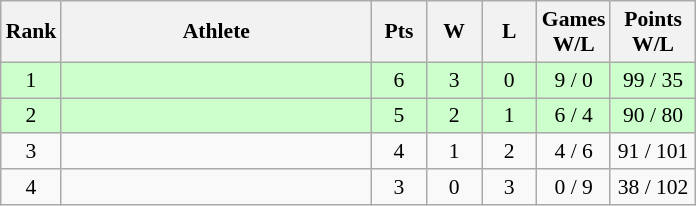<table class="wikitable" style="text-align: center; font-size:90% ">
<tr>
<th width="20">Rank</th>
<th width="200">Athlete</th>
<th width="30">Pts</th>
<th width="30">W</th>
<th width="30">L</th>
<th width="40">Games<br>W/L</th>
<th width="50">Points<br>W/L</th>
</tr>
<tr bgcolor=#ccffcc>
<td>1</td>
<td align=left></td>
<td>6</td>
<td>3</td>
<td>0</td>
<td>9 / 0</td>
<td>99 / 35</td>
</tr>
<tr bgcolor=#ccffcc>
<td>2</td>
<td align=left></td>
<td>5</td>
<td>2</td>
<td>1</td>
<td>6 / 4</td>
<td>90 / 80</td>
</tr>
<tr>
<td>3</td>
<td align=left></td>
<td>4</td>
<td>1</td>
<td>2</td>
<td>4 / 6</td>
<td>91 / 101</td>
</tr>
<tr>
<td>4</td>
<td align=left></td>
<td>3</td>
<td>0</td>
<td>3</td>
<td>0 / 9</td>
<td>38 / 102</td>
</tr>
</table>
